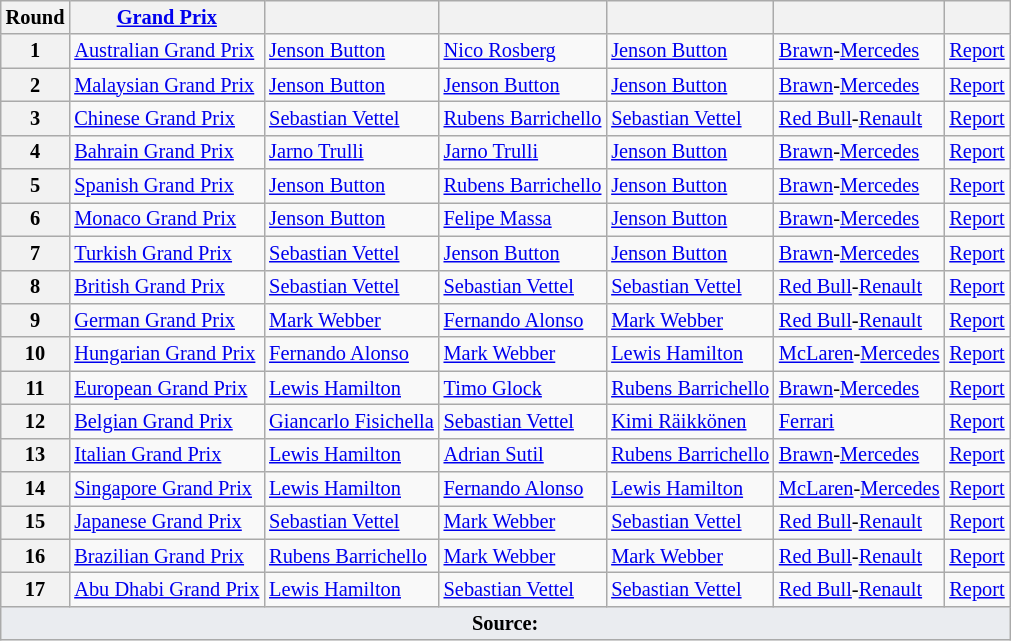<table class="wikitable sortable" style="font-size:85%">
<tr>
<th>Round</th>
<th><a href='#'>Grand Prix</a></th>
<th></th>
<th></th>
<th></th>
<th></th>
<th class="unsortable"></th>
</tr>
<tr>
<th>1</th>
<td> <a href='#'>Australian Grand Prix</a></td>
<td> <a href='#'>Jenson Button</a></td>
<td> <a href='#'>Nico Rosberg</a></td>
<td> <a href='#'>Jenson Button</a></td>
<td nowrap> <a href='#'>Brawn</a>-<a href='#'>Mercedes</a></td>
<td><a href='#'>Report</a></td>
</tr>
<tr>
<th>2</th>
<td> <a href='#'>Malaysian Grand Prix</a></td>
<td> <a href='#'>Jenson Button</a></td>
<td> <a href='#'>Jenson Button</a></td>
<td> <a href='#'>Jenson Button</a></td>
<td> <a href='#'>Brawn</a>-<a href='#'>Mercedes</a></td>
<td><a href='#'>Report</a></td>
</tr>
<tr>
<th>3</th>
<td> <a href='#'>Chinese Grand Prix</a></td>
<td> <a href='#'>Sebastian Vettel</a></td>
<td nowrap> <a href='#'>Rubens Barrichello</a></td>
<td nowrap> <a href='#'>Sebastian Vettel</a></td>
<td nowrap> <a href='#'>Red Bull</a>-<a href='#'>Renault</a></td>
<td><a href='#'>Report</a></td>
</tr>
<tr>
<th>4</th>
<td> <a href='#'>Bahrain Grand Prix</a></td>
<td> <a href='#'>Jarno Trulli</a></td>
<td> <a href='#'>Jarno Trulli</a></td>
<td> <a href='#'>Jenson Button</a></td>
<td> <a href='#'>Brawn</a>-<a href='#'>Mercedes</a></td>
<td><a href='#'>Report</a></td>
</tr>
<tr>
<th>5</th>
<td> <a href='#'>Spanish Grand Prix</a></td>
<td> <a href='#'>Jenson Button</a></td>
<td> <a href='#'>Rubens Barrichello</a></td>
<td> <a href='#'>Jenson Button</a></td>
<td> <a href='#'>Brawn</a>-<a href='#'>Mercedes</a></td>
<td><a href='#'>Report</a></td>
</tr>
<tr>
<th>6</th>
<td> <a href='#'>Monaco Grand Prix</a></td>
<td> <a href='#'>Jenson Button</a></td>
<td> <a href='#'>Felipe Massa</a></td>
<td> <a href='#'>Jenson Button</a></td>
<td> <a href='#'>Brawn</a>-<a href='#'>Mercedes</a></td>
<td><a href='#'>Report</a></td>
</tr>
<tr>
<th>7</th>
<td> <a href='#'>Turkish Grand Prix</a></td>
<td> <a href='#'>Sebastian Vettel</a></td>
<td> <a href='#'>Jenson Button</a></td>
<td> <a href='#'>Jenson Button</a></td>
<td> <a href='#'>Brawn</a>-<a href='#'>Mercedes</a></td>
<td><a href='#'>Report</a></td>
</tr>
<tr>
<th>8</th>
<td> <a href='#'>British Grand Prix</a></td>
<td> <a href='#'>Sebastian Vettel</a></td>
<td> <a href='#'>Sebastian Vettel</a></td>
<td> <a href='#'>Sebastian Vettel</a></td>
<td> <a href='#'>Red Bull</a>-<a href='#'>Renault</a></td>
<td><a href='#'>Report</a></td>
</tr>
<tr>
<th>9</th>
<td> <a href='#'>German Grand Prix</a></td>
<td> <a href='#'>Mark Webber</a></td>
<td> <a href='#'>Fernando Alonso</a></td>
<td> <a href='#'>Mark Webber</a></td>
<td> <a href='#'>Red Bull</a>-<a href='#'>Renault</a></td>
<td><a href='#'>Report</a></td>
</tr>
<tr>
<th>10</th>
<td nowrap> <a href='#'>Hungarian Grand Prix</a></td>
<td> <a href='#'>Fernando Alonso</a></td>
<td> <a href='#'>Mark Webber</a></td>
<td> <a href='#'>Lewis Hamilton</a></td>
<td> <a href='#'>McLaren</a>-<a href='#'>Mercedes</a></td>
<td><a href='#'>Report</a></td>
</tr>
<tr>
<th>11</th>
<td>  <a href='#'>European Grand Prix</a></td>
<td> <a href='#'>Lewis Hamilton</a></td>
<td> <a href='#'>Timo Glock</a></td>
<td nowrap> <a href='#'>Rubens Barrichello</a></td>
<td> <a href='#'>Brawn</a>-<a href='#'>Mercedes</a></td>
<td><a href='#'>Report</a></td>
</tr>
<tr>
<th>12</th>
<td> <a href='#'>Belgian Grand Prix</a></td>
<td nowrap> <a href='#'>Giancarlo Fisichella</a></td>
<td> <a href='#'>Sebastian Vettel</a></td>
<td> <a href='#'>Kimi Räikkönen</a></td>
<td> <a href='#'>Ferrari</a></td>
<td><a href='#'>Report</a></td>
</tr>
<tr>
<th>13</th>
<td> <a href='#'>Italian Grand Prix</a></td>
<td> <a href='#'>Lewis Hamilton</a></td>
<td> <a href='#'>Adrian Sutil</a></td>
<td> <a href='#'>Rubens Barrichello</a></td>
<td> <a href='#'>Brawn</a>-<a href='#'>Mercedes</a></td>
<td><a href='#'>Report</a></td>
</tr>
<tr>
<th>14</th>
<td> <a href='#'>Singapore Grand Prix</a></td>
<td> <a href='#'>Lewis Hamilton</a></td>
<td> <a href='#'>Fernando Alonso</a></td>
<td> <a href='#'>Lewis Hamilton</a></td>
<td nowrap> <a href='#'>McLaren</a>-<a href='#'>Mercedes</a></td>
<td><a href='#'>Report</a></td>
</tr>
<tr>
<th>15</th>
<td> <a href='#'>Japanese Grand Prix</a></td>
<td> <a href='#'>Sebastian Vettel</a></td>
<td> <a href='#'>Mark Webber</a></td>
<td> <a href='#'>Sebastian Vettel</a></td>
<td> <a href='#'>Red Bull</a>-<a href='#'>Renault</a></td>
<td><a href='#'>Report</a></td>
</tr>
<tr>
<th>16</th>
<td> <a href='#'>Brazilian Grand Prix</a></td>
<td nowrap> <a href='#'>Rubens Barrichello</a></td>
<td> <a href='#'>Mark Webber</a></td>
<td> <a href='#'>Mark Webber</a></td>
<td> <a href='#'>Red Bull</a>-<a href='#'>Renault</a></td>
<td><a href='#'>Report</a></td>
</tr>
<tr>
<th>17</th>
<td> <a href='#'>Abu Dhabi Grand Prix</a></td>
<td> <a href='#'>Lewis Hamilton</a></td>
<td> <a href='#'>Sebastian Vettel</a></td>
<td> <a href='#'>Sebastian Vettel</a></td>
<td> <a href='#'>Red Bull</a>-<a href='#'>Renault</a></td>
<td><a href='#'>Report</a></td>
</tr>
<tr class="sortbottom">
<td colspan="7" style="background-color:#EAECF0;text-align:center"><strong>Source:</strong></td>
</tr>
</table>
